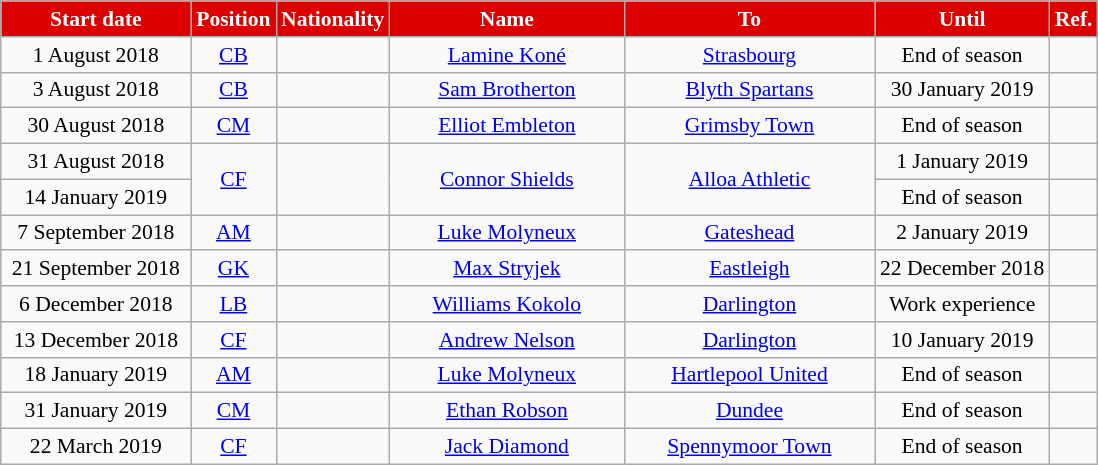<table class="wikitable" style="text-align:center; font-size:90%">
<tr>
<th style="background:#DD0000; color:white; width:120px;">Start date</th>
<th style="background:#DD0000; color:white; width:50px;">Position</th>
<th style="background:#DD0000; color:white; width:50px;">Nationality</th>
<th style="background:#DD0000; color:white; width:150px;">Name</th>
<th style="background:#DD0000; color:white; width:160px;">To</th>
<th style="background:#DD0000; color:white; width:110px;">Until</th>
<th style="background:#DD0000; color:white; width:25px;">Ref.</th>
</tr>
<tr>
<td>1 August 2018</td>
<td><a href='#'>CB</a></td>
<td></td>
<td><a href='#'>Lamine Koné</a></td>
<td> <a href='#'>Strasbourg</a></td>
<td>End of season</td>
<td></td>
</tr>
<tr>
<td>3 August 2018</td>
<td><a href='#'>CB</a></td>
<td></td>
<td><a href='#'>Sam Brotherton</a></td>
<td><a href='#'>Blyth Spartans</a></td>
<td>30 January 2019</td>
<td></td>
</tr>
<tr>
<td>30 August 2018</td>
<td><a href='#'>CM</a></td>
<td></td>
<td><a href='#'>Elliot Embleton</a></td>
<td><a href='#'>Grimsby Town</a></td>
<td>End of season</td>
<td></td>
</tr>
<tr>
<td>31 August 2018</td>
<td style="text-align: center;" rowspan="2"><a href='#'>CF</a></td>
<td style="text-align: center;" rowspan="2"></td>
<td style="text-align: center;" rowspan="2"><a href='#'>Connor Shields</a></td>
<td style="text-align: center;" rowspan="2"> <a href='#'>Alloa Athletic</a></td>
<td>1 January 2019</td>
<td></td>
</tr>
<tr>
<td>14 January 2019</td>
<td>End of season</td>
<td></td>
</tr>
<tr>
<td>7 September 2018</td>
<td><a href='#'>AM</a></td>
<td></td>
<td><a href='#'>Luke Molyneux</a></td>
<td><a href='#'>Gateshead</a></td>
<td>2 January 2019</td>
<td></td>
</tr>
<tr>
<td>21 September 2018</td>
<td><a href='#'>GK</a></td>
<td></td>
<td><a href='#'>Max Stryjek</a></td>
<td><a href='#'>Eastleigh</a></td>
<td>22 December 2018</td>
<td></td>
</tr>
<tr>
<td>6 December 2018</td>
<td><a href='#'>LB</a></td>
<td></td>
<td><a href='#'>Williams Kokolo</a></td>
<td><a href='#'>Darlington</a></td>
<td>Work experience</td>
<td></td>
</tr>
<tr>
<td>13 December 2018</td>
<td><a href='#'>CF</a></td>
<td></td>
<td><a href='#'>Andrew Nelson</a></td>
<td><a href='#'>Darlington</a></td>
<td>10 January 2019</td>
<td></td>
</tr>
<tr>
<td>18 January 2019</td>
<td><a href='#'>AM</a></td>
<td></td>
<td><a href='#'>Luke Molyneux</a></td>
<td><a href='#'>Hartlepool United</a></td>
<td>End of season</td>
<td></td>
</tr>
<tr>
<td>31 January 2019</td>
<td><a href='#'>CM</a></td>
<td></td>
<td><a href='#'>Ethan Robson</a></td>
<td> <a href='#'>Dundee</a></td>
<td>End of season</td>
<td></td>
</tr>
<tr>
<td>22 March 2019</td>
<td><a href='#'>CF</a></td>
<td></td>
<td><a href='#'>Jack Diamond</a></td>
<td><a href='#'>Spennymoor Town</a></td>
<td>End of season</td>
<td></td>
</tr>
</table>
